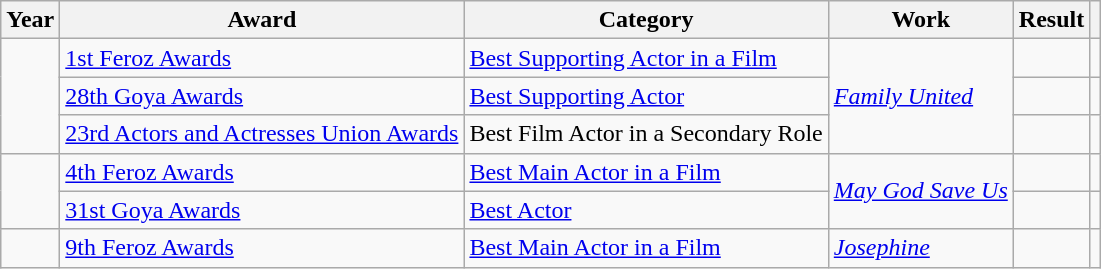<table class="wikitable sortable">
<tr>
<th>Year</th>
<th>Award</th>
<th>Category</th>
<th>Work</th>
<th>Result</th>
<th class = "unsortable"></th>
</tr>
<tr>
<td rowspan = "3"></td>
<td><a href='#'>1st Feroz Awards</a></td>
<td><a href='#'>Best Supporting Actor in a Film</a></td>
<td rowspan = "3"><em><a href='#'>Family United</a></em></td>
<td></td>
<td></td>
</tr>
<tr>
<td><a href='#'>28th Goya Awards</a></td>
<td><a href='#'>Best Supporting Actor</a></td>
<td></td>
<td></td>
</tr>
<tr>
<td><a href='#'>23rd Actors and Actresses Union Awards</a></td>
<td>Best Film Actor in a Secondary Role</td>
<td></td>
<td></td>
</tr>
<tr>
<td rowspan = "2"></td>
<td><a href='#'>4th Feroz Awards</a></td>
<td><a href='#'>Best Main Actor in a Film</a></td>
<td rowspan = "2"><em><a href='#'>May God Save Us</a></em></td>
<td></td>
<td></td>
</tr>
<tr>
<td><a href='#'>31st Goya Awards</a></td>
<td><a href='#'>Best Actor</a></td>
<td></td>
<td></td>
</tr>
<tr>
<td></td>
<td><a href='#'>9th Feroz Awards</a></td>
<td><a href='#'>Best Main Actor in a Film</a></td>
<td><em><a href='#'>Josephine</a></em></td>
<td></td>
<td></td>
</tr>
</table>
